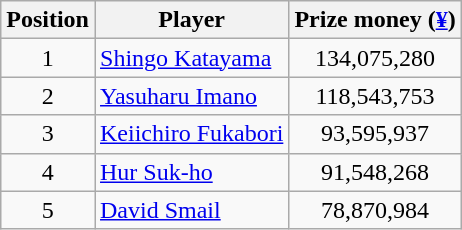<table class="wikitable">
<tr>
<th>Position</th>
<th>Player</th>
<th>Prize money (<a href='#'>¥</a>)</th>
</tr>
<tr>
<td align=center>1</td>
<td> <a href='#'>Shingo Katayama</a></td>
<td align=center>134,075,280</td>
</tr>
<tr>
<td align=center>2</td>
<td> <a href='#'>Yasuharu Imano</a></td>
<td align=center>118,543,753</td>
</tr>
<tr>
<td align=center>3</td>
<td> <a href='#'>Keiichiro Fukabori</a></td>
<td align=center>93,595,937</td>
</tr>
<tr>
<td align=center>4</td>
<td> <a href='#'>Hur Suk-ho</a></td>
<td align=center>91,548,268</td>
</tr>
<tr>
<td align=center>5</td>
<td> <a href='#'>David Smail</a></td>
<td align=center>78,870,984</td>
</tr>
</table>
